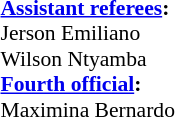<table width=50% style="font-size: 90%">
<tr>
<td><br><strong><a href='#'>Assistant referees</a>:</strong>
<br>Jerson Emiliano
<br>Wilson Ntyamba
<br><strong><a href='#'>Fourth official</a>:</strong>
<br>Maximina Bernardo</td>
</tr>
</table>
